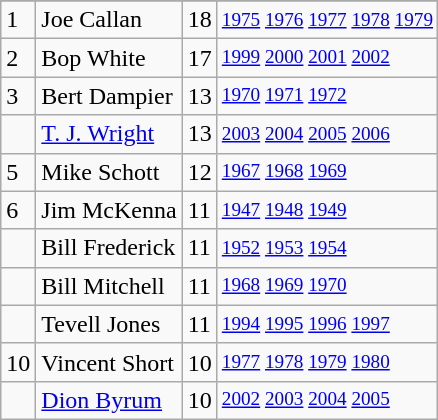<table class="wikitable">
<tr>
</tr>
<tr>
<td>1</td>
<td>Joe Callan</td>
<td>18</td>
<td style="font-size:80%;"><a href='#'>1975</a> <a href='#'>1976</a> <a href='#'>1977</a> <a href='#'>1978</a> <a href='#'>1979</a></td>
</tr>
<tr>
<td>2</td>
<td>Bop White</td>
<td>17</td>
<td style="font-size:80%;"><a href='#'>1999</a> <a href='#'>2000</a> <a href='#'>2001</a> <a href='#'>2002</a></td>
</tr>
<tr>
<td>3</td>
<td>Bert Dampier</td>
<td>13</td>
<td style="font-size:80%;"><a href='#'>1970</a> <a href='#'>1971</a> <a href='#'>1972</a></td>
</tr>
<tr>
<td></td>
<td><a href='#'>T. J. Wright</a></td>
<td>13</td>
<td style="font-size:80%;"><a href='#'>2003</a> <a href='#'>2004</a> <a href='#'>2005</a> <a href='#'>2006</a></td>
</tr>
<tr>
<td>5</td>
<td>Mike Schott</td>
<td>12</td>
<td style="font-size:80%;"><a href='#'>1967</a> <a href='#'>1968</a> <a href='#'>1969</a></td>
</tr>
<tr>
<td>6</td>
<td>Jim McKenna</td>
<td>11</td>
<td style="font-size:80%;"><a href='#'>1947</a> <a href='#'>1948</a> <a href='#'>1949</a></td>
</tr>
<tr>
<td></td>
<td>Bill Frederick</td>
<td>11</td>
<td style="font-size:80%;"><a href='#'>1952</a> <a href='#'>1953</a> <a href='#'>1954</a></td>
</tr>
<tr>
<td></td>
<td>Bill Mitchell</td>
<td>11</td>
<td style="font-size:80%;"><a href='#'>1968</a> <a href='#'>1969</a> <a href='#'>1970</a></td>
</tr>
<tr>
<td></td>
<td>Tevell Jones</td>
<td>11</td>
<td style="font-size:80%;"><a href='#'>1994</a> <a href='#'>1995</a> <a href='#'>1996</a> <a href='#'>1997</a></td>
</tr>
<tr>
<td>10</td>
<td>Vincent Short</td>
<td>10</td>
<td style="font-size:80%;"><a href='#'>1977</a> <a href='#'>1978</a> <a href='#'>1979</a> <a href='#'>1980</a></td>
</tr>
<tr>
<td></td>
<td><a href='#'>Dion Byrum</a></td>
<td>10</td>
<td style="font-size:80%;"><a href='#'>2002</a> <a href='#'>2003</a> <a href='#'>2004</a> <a href='#'>2005</a></td>
</tr>
</table>
